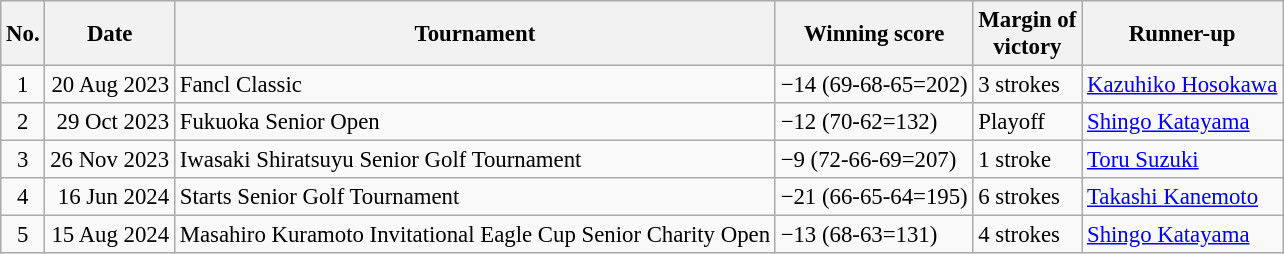<table class="wikitable" style="font-size:95%;">
<tr>
<th>No.</th>
<th>Date</th>
<th>Tournament</th>
<th>Winning score</th>
<th>Margin of<br>victory</th>
<th>Runner-up</th>
</tr>
<tr>
<td align=center>1</td>
<td align=right>20 Aug 2023</td>
<td>Fancl Classic</td>
<td>−14 (69-68-65=202)</td>
<td>3 strokes</td>
<td> <a href='#'>Kazuhiko Hosokawa</a></td>
</tr>
<tr>
<td align=center>2</td>
<td align=right>29 Oct 2023</td>
<td>Fukuoka Senior Open</td>
<td>−12 (70-62=132)</td>
<td>Playoff</td>
<td> <a href='#'>Shingo Katayama</a></td>
</tr>
<tr>
<td align=center>3</td>
<td align=right>26 Nov 2023</td>
<td>Iwasaki Shiratsuyu Senior Golf Tournament</td>
<td>−9 (72-66-69=207)</td>
<td>1 stroke</td>
<td> <a href='#'>Toru Suzuki</a></td>
</tr>
<tr>
<td align=center>4</td>
<td align=right>16 Jun 2024</td>
<td>Starts Senior Golf Tournament</td>
<td>−21 (66-65-64=195)</td>
<td>6 strokes</td>
<td> <a href='#'>Takashi Kanemoto</a></td>
</tr>
<tr>
<td align=center>5</td>
<td align=right>15 Aug 2024</td>
<td>Masahiro Kuramoto Invitational Eagle Cup Senior Charity Open</td>
<td>−13 (68-63=131)</td>
<td>4 strokes</td>
<td> <a href='#'>Shingo Katayama</a></td>
</tr>
</table>
